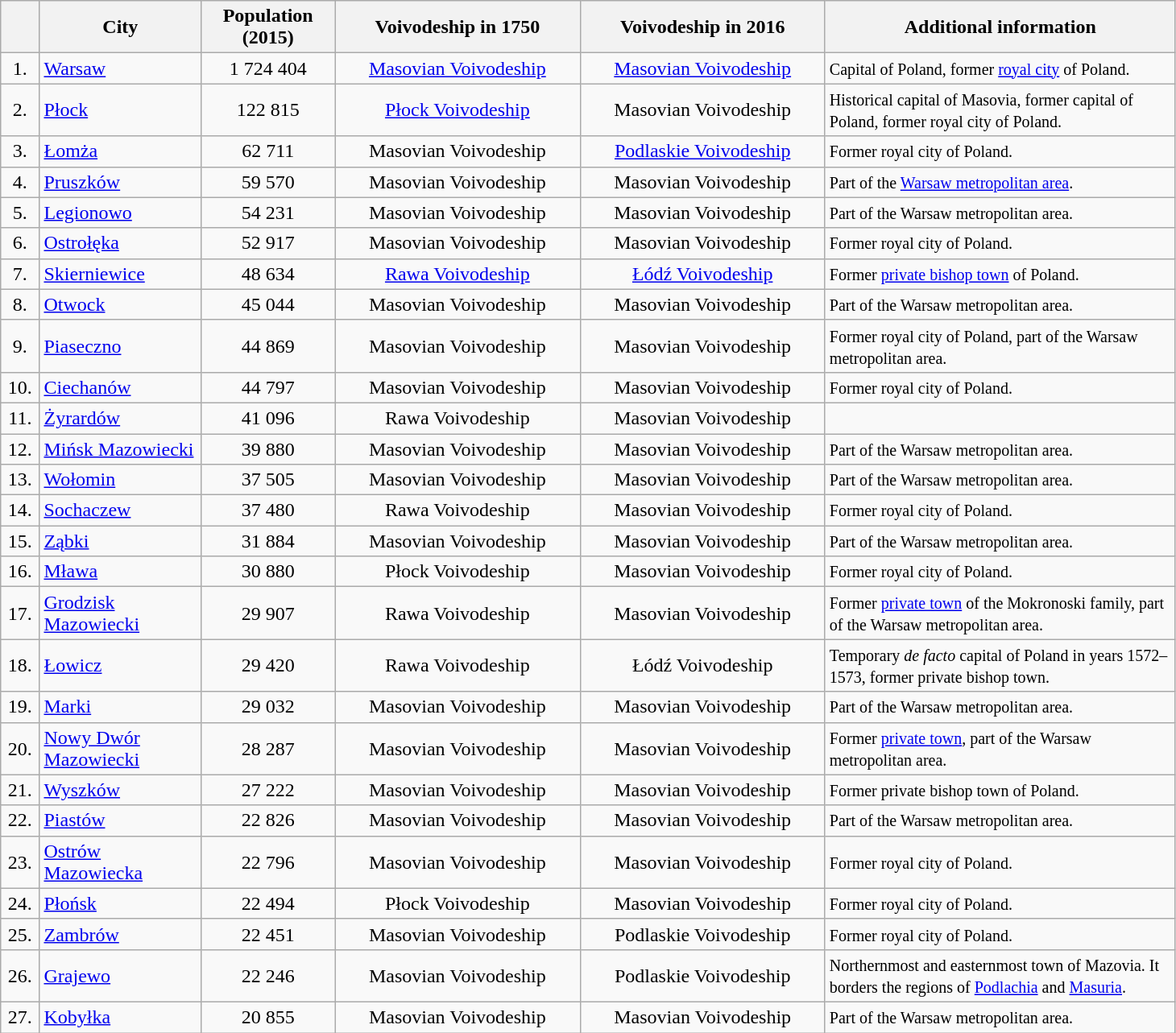<table class="wikitable sortable" style="text-align: center" width="77%">
<tr>
<th style="width:1%;"></th>
<th style="width:9%;">City</th>
<th style="width:6%;">Population (2015)</th>
<th style="width:14%;">Voivodeship in 1750</th>
<th style="width:14%;">Voivodeship in 2016</th>
<th style="width:20%;">Additional information</th>
</tr>
<tr>
<td>1.</td>
<td align="left"> <a href='#'>Warsaw</a></td>
<td>1 724 404</td>
<td> <a href='#'>Masovian Voivodeship</a></td>
<td> <a href='#'>Masovian Voivodeship</a></td>
<td align="left"><small>Capital of Poland, former <a href='#'>royal city</a> of Poland.</small></td>
</tr>
<tr>
<td>2.</td>
<td align="left"> <a href='#'>Płock</a></td>
<td>122 815</td>
<td> <a href='#'>Płock Voivodeship</a></td>
<td> Masovian Voivodeship</td>
<td align="left"><small>Historical capital of Masovia, former capital of Poland, former royal city of Poland.</small></td>
</tr>
<tr>
<td>3.</td>
<td align="left"> <a href='#'>Łomża</a></td>
<td>62 711</td>
<td> Masovian Voivodeship</td>
<td> <a href='#'>Podlaskie Voivodeship</a></td>
<td align="left"><small>Former royal city of Poland.</small></td>
</tr>
<tr>
<td>4.</td>
<td align="left"> <a href='#'>Pruszków</a></td>
<td>59 570</td>
<td> Masovian Voivodeship</td>
<td> Masovian Voivodeship</td>
<td align="left"><small>Part of the <a href='#'>Warsaw metropolitan area</a>.</small></td>
</tr>
<tr>
<td>5.</td>
<td align="left"> <a href='#'>Legionowo</a></td>
<td>54 231</td>
<td> Masovian Voivodeship</td>
<td> Masovian Voivodeship</td>
<td align="left"><small>Part of the Warsaw metropolitan area.</small></td>
</tr>
<tr>
<td>6.</td>
<td align="left"> <a href='#'>Ostrołęka</a></td>
<td>52 917</td>
<td> Masovian Voivodeship</td>
<td> Masovian Voivodeship</td>
<td align="left"><small>Former royal city of Poland.</small></td>
</tr>
<tr>
<td>7.</td>
<td align="left"> <a href='#'>Skierniewice</a></td>
<td>48 634</td>
<td> <a href='#'>Rawa Voivodeship</a></td>
<td> <a href='#'>Łódź Voivodeship</a></td>
<td align="left"><small>Former <a href='#'>private bishop town</a> of Poland.</small></td>
</tr>
<tr>
<td>8.</td>
<td align="left"> <a href='#'>Otwock</a></td>
<td>45 044</td>
<td> Masovian Voivodeship</td>
<td> Masovian Voivodeship</td>
<td align="left"><small>Part of the Warsaw metropolitan area.</small></td>
</tr>
<tr>
<td>9.</td>
<td align="left"> <a href='#'>Piaseczno</a></td>
<td>44 869</td>
<td> Masovian Voivodeship</td>
<td> Masovian Voivodeship</td>
<td align="left"><small>Former royal city of Poland, part of the Warsaw metropolitan area.</small></td>
</tr>
<tr>
<td>10.</td>
<td align="left"> <a href='#'>Ciechanów</a></td>
<td>44 797</td>
<td> Masovian Voivodeship</td>
<td> Masovian Voivodeship</td>
<td align="left"><small>Former royal city of Poland.</small></td>
</tr>
<tr>
<td>11.</td>
<td align="left"> <a href='#'>Żyrardów</a></td>
<td>41 096</td>
<td> Rawa Voivodeship</td>
<td> Masovian Voivodeship</td>
<td></td>
</tr>
<tr>
<td>12.</td>
<td align="left"> <a href='#'>Mińsk Mazowiecki</a></td>
<td>39 880</td>
<td> Masovian Voivodeship</td>
<td> Masovian Voivodeship</td>
<td align="left"><small>Part of the Warsaw metropolitan area.</small></td>
</tr>
<tr>
<td>13.</td>
<td align="left"> <a href='#'>Wołomin</a></td>
<td>37 505</td>
<td> Masovian Voivodeship</td>
<td> Masovian Voivodeship</td>
<td align="left"><small>Part of the Warsaw metropolitan area.</small></td>
</tr>
<tr>
<td>14.</td>
<td align="left"> <a href='#'>Sochaczew</a></td>
<td>37 480</td>
<td> Rawa Voivodeship</td>
<td> Masovian Voivodeship</td>
<td align="left"><small>Former royal city of Poland.</small></td>
</tr>
<tr>
<td>15.</td>
<td align="left"> <a href='#'>Ząbki</a></td>
<td>31 884</td>
<td> Masovian Voivodeship</td>
<td> Masovian Voivodeship</td>
<td align="left"><small>Part of the Warsaw metropolitan area.</small></td>
</tr>
<tr>
<td>16.</td>
<td align="left"> <a href='#'>Mława</a></td>
<td>30 880</td>
<td> Płock Voivodeship</td>
<td> Masovian Voivodeship</td>
<td align="left"><small>Former royal city of Poland.</small></td>
</tr>
<tr>
<td>17.</td>
<td align="left"> <a href='#'>Grodzisk Mazowiecki</a></td>
<td>29 907</td>
<td> Rawa Voivodeship</td>
<td> Masovian Voivodeship</td>
<td align="left"><small>Former <a href='#'>private town</a> of the Mokronoski family, part of the Warsaw metropolitan area.</small></td>
</tr>
<tr>
<td>18.</td>
<td align="left"> <a href='#'>Łowicz</a></td>
<td>29 420</td>
<td> Rawa Voivodeship</td>
<td> Łódź Voivodeship</td>
<td align="left"><small>Temporary <em>de facto</em> capital of Poland in years 1572–1573, former private bishop town.</small></td>
</tr>
<tr>
<td>19.</td>
<td align="left"> <a href='#'>Marki</a></td>
<td>29 032</td>
<td> Masovian Voivodeship</td>
<td> Masovian Voivodeship</td>
<td align="left"><small>Part of the Warsaw metropolitan area.</small></td>
</tr>
<tr>
<td>20.</td>
<td align="left"> <a href='#'>Nowy Dwór Mazowiecki</a></td>
<td>28 287</td>
<td> Masovian Voivodeship</td>
<td> Masovian Voivodeship</td>
<td align="left"><small>Former <a href='#'>private town</a>, part of the Warsaw metropolitan area.</small></td>
</tr>
<tr>
<td>21.</td>
<td align="left"> <a href='#'>Wyszków</a></td>
<td>27 222</td>
<td> Masovian Voivodeship</td>
<td> Masovian Voivodeship</td>
<td align="left"><small>Former private bishop town of Poland.</small></td>
</tr>
<tr>
<td>22.</td>
<td align="left"> <a href='#'>Piastów</a></td>
<td>22 826</td>
<td> Masovian Voivodeship</td>
<td> Masovian Voivodeship</td>
<td align="left"><small>Part of the Warsaw metropolitan area.</small></td>
</tr>
<tr>
<td>23.</td>
<td align="left"> <a href='#'>Ostrów Mazowiecka</a></td>
<td>22 796</td>
<td> Masovian Voivodeship</td>
<td> Masovian Voivodeship</td>
<td align="left"><small>Former royal city of Poland.</small></td>
</tr>
<tr>
<td>24.</td>
<td align="left"> <a href='#'>Płońsk</a></td>
<td>22 494</td>
<td> Płock Voivodeship</td>
<td> Masovian Voivodeship</td>
<td align="left"><small>Former royal city of Poland.</small></td>
</tr>
<tr>
<td>25.</td>
<td align="left"> <a href='#'>Zambrów</a></td>
<td>22 451</td>
<td> Masovian Voivodeship</td>
<td> Podlaskie Voivodeship</td>
<td align="left"><small>Former royal city of Poland.</small></td>
</tr>
<tr>
<td>26.</td>
<td align="left"> <a href='#'>Grajewo</a></td>
<td>22 246</td>
<td> Masovian Voivodeship</td>
<td> Podlaskie Voivodeship</td>
<td align="left"><small>Northernmost and easternmost town of Mazovia. It borders the regions of <a href='#'>Podlachia</a> and <a href='#'>Masuria</a>.</small></td>
</tr>
<tr>
<td>27.</td>
<td align="left"> <a href='#'>Kobyłka</a></td>
<td>20 855</td>
<td> Masovian Voivodeship</td>
<td> Masovian Voivodeship</td>
<td align="left"><small>Part of the Warsaw metropolitan area.</small></td>
</tr>
</table>
